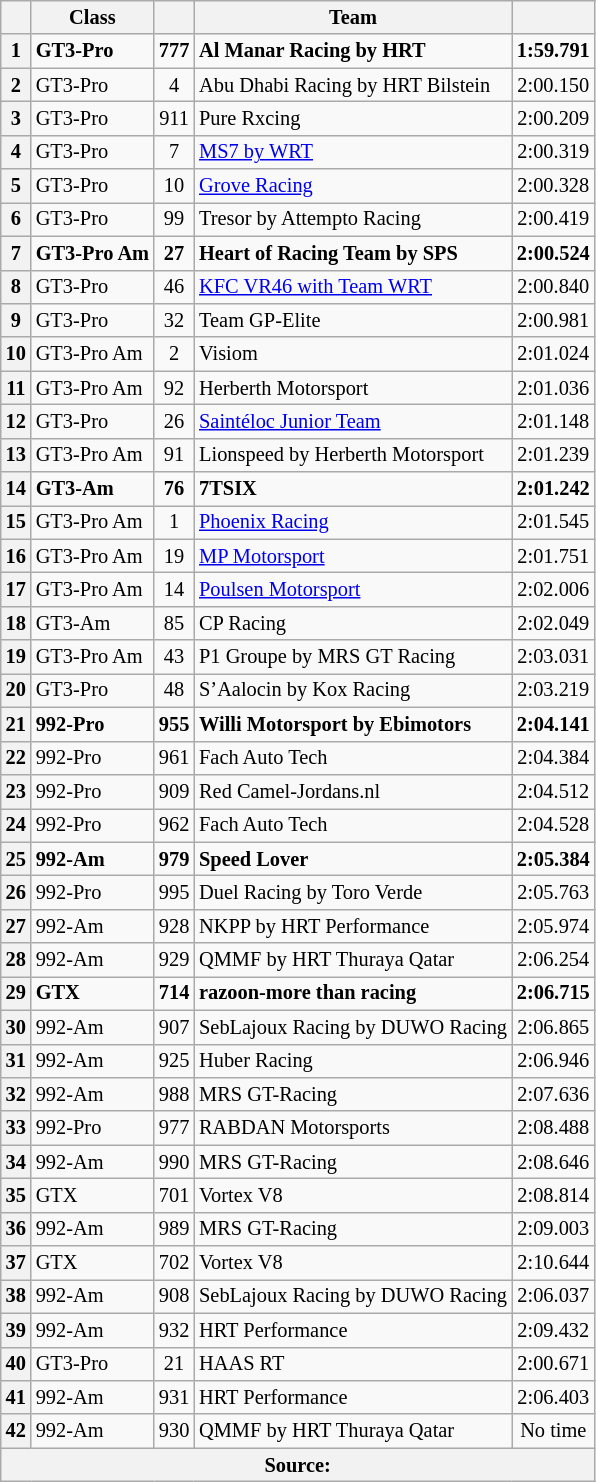<table class="wikitable sortable" style="font-size: 85%;">
<tr>
<th scope="col"></th>
<th scope="col">Class</th>
<th scope="col"></th>
<th scope="col">Team</th>
<th scope="col"></th>
</tr>
<tr style="font-weight:bold">
<th>1</th>
<td>GT3-Pro</td>
<td align="center">777</td>
<td> Al Manar Racing by HRT</td>
<td align="center">1:59.791</td>
</tr>
<tr>
<th>2</th>
<td>GT3-Pro</td>
<td align="center">4</td>
<td> Abu Dhabi Racing by HRT Bilstein</td>
<td align="center">2:00.150</td>
</tr>
<tr>
<th>3</th>
<td>GT3-Pro</td>
<td align="center">911</td>
<td> Pure Rxcing</td>
<td align="center">2:00.209</td>
</tr>
<tr>
<th>4 </th>
<td>GT3-Pro</td>
<td align="center">7</td>
<td> <a href='#'>MS7 by WRT</a></td>
<td align="center">2:00.319</td>
</tr>
<tr>
<th>5</th>
<td>GT3-Pro</td>
<td align="center">10</td>
<td> <a href='#'>Grove Racing</a></td>
<td align="center">2:00.328</td>
</tr>
<tr>
<th>6</th>
<td>GT3-Pro</td>
<td align="center">99</td>
<td> Tresor by Attempto Racing</td>
<td align="center">2:00.419</td>
</tr>
<tr style="font-weight:bold">
<th>7</th>
<td>GT3-Pro Am</td>
<td align="center">27</td>
<td> Heart of Racing Team by SPS</td>
<td align="center">2:00.524</td>
</tr>
<tr>
<th>8</th>
<td>GT3-Pro</td>
<td align="center">46</td>
<td> <a href='#'>KFC VR46 with Team WRT</a></td>
<td align="center">2:00.840</td>
</tr>
<tr>
<th>9</th>
<td>GT3-Pro</td>
<td align="center">32</td>
<td> Team GP-Elite</td>
<td align="center">2:00.981</td>
</tr>
<tr>
<th>10</th>
<td>GT3-Pro Am</td>
<td align="center">2</td>
<td> Visiom</td>
<td align="center">2:01.024</td>
</tr>
<tr>
<th>11</th>
<td>GT3-Pro Am</td>
<td align="center">92</td>
<td> Herberth Motorsport</td>
<td align="center">2:01.036</td>
</tr>
<tr>
<th>12</th>
<td>GT3-Pro</td>
<td align="center">26</td>
<td> <a href='#'>Saintéloc Junior Team</a></td>
<td align="center">2:01.148</td>
</tr>
<tr>
<th>13</th>
<td>GT3-Pro Am</td>
<td align="center">91</td>
<td> Lionspeed by Herberth Motorsport</td>
<td align="center">2:01.239</td>
</tr>
<tr style="font-weight:bold">
<th>14</th>
<td>GT3-Am</td>
<td align="center">76</td>
<td> 7TSIX</td>
<td align="center">2:01.242</td>
</tr>
<tr>
<th>15</th>
<td>GT3-Pro Am</td>
<td align="center">1</td>
<td> <a href='#'>Phoenix Racing</a></td>
<td align="center">2:01.545</td>
</tr>
<tr>
<th>16</th>
<td>GT3-Pro Am</td>
<td align="center">19</td>
<td> <a href='#'>MP Motorsport</a></td>
<td align="center">2:01.751</td>
</tr>
<tr>
<th>17</th>
<td>GT3-Pro Am</td>
<td align="center">14</td>
<td> <a href='#'>Poulsen Motorsport</a></td>
<td align="center">2:02.006</td>
</tr>
<tr>
<th>18</th>
<td>GT3-Am</td>
<td align="center">85</td>
<td> CP Racing</td>
<td align="center">2:02.049</td>
</tr>
<tr>
<th>19</th>
<td>GT3-Pro Am</td>
<td align="center">43</td>
<td> P1 Groupe by MRS GT Racing</td>
<td align="center">2:03.031</td>
</tr>
<tr>
<th>20</th>
<td>GT3-Pro</td>
<td align="center">48</td>
<td> S’Aalocin by Kox Racing</td>
<td align="center">2:03.219</td>
</tr>
<tr style="font-weight:bold">
<th>21</th>
<td>992-Pro</td>
<td align="center">955</td>
<td> Willi Motorsport by Ebimotors</td>
<td align="center">2:04.141</td>
</tr>
<tr>
<th>22 </th>
<td>992-Pro</td>
<td align="center">961</td>
<td> Fach Auto Tech</td>
<td align="center">2:04.384</td>
</tr>
<tr>
<th>23</th>
<td>992-Pro</td>
<td align="center">909</td>
<td> Red Camel-Jordans.nl</td>
<td align="center">2:04.512</td>
</tr>
<tr>
<th>24 </th>
<td>992-Pro</td>
<td align="center">962</td>
<td> Fach Auto Tech</td>
<td align="center">2:04.528</td>
</tr>
<tr style="font-weight:bold">
<th>25</th>
<td>992-Am</td>
<td align="center">979</td>
<td> Speed Lover</td>
<td align="center">2:05.384</td>
</tr>
<tr>
<th>26</th>
<td>992-Pro</td>
<td align="center">995</td>
<td> Duel Racing by Toro Verde</td>
<td align="center">2:05.763</td>
</tr>
<tr>
<th>27</th>
<td>992-Am</td>
<td align="center">928</td>
<td> NKPP by HRT Performance</td>
<td align="center">2:05.974</td>
</tr>
<tr>
<th>28</th>
<td>992-Am</td>
<td align="center">929</td>
<td> QMMF by HRT Thuraya Qatar</td>
<td align="center">2:06.254</td>
</tr>
<tr style="font-weight:bold">
<th>29</th>
<td>GTX</td>
<td align="center">714</td>
<td> razoon-more than racing</td>
<td align="center">2:06.715</td>
</tr>
<tr>
<th>30</th>
<td>992-Am</td>
<td align="center">907</td>
<td> SebLajoux Racing by DUWO Racing</td>
<td align="center">2:06.865</td>
</tr>
<tr>
<th>31</th>
<td>992-Am</td>
<td align="center">925</td>
<td> Huber Racing</td>
<td align="center">2:06.946</td>
</tr>
<tr>
<th>32 </th>
<td>992-Am</td>
<td align="center">988</td>
<td> MRS GT-Racing</td>
<td align="center">2:07.636</td>
</tr>
<tr>
<th>33 </th>
<td>992-Pro</td>
<td align="center">977</td>
<td> RABDAN Motorsports</td>
<td align="center">2:08.488</td>
</tr>
<tr>
<th>34</th>
<td>992-Am</td>
<td align="center">990</td>
<td> MRS GT-Racing</td>
<td align="center">2:08.646</td>
</tr>
<tr>
<th>35</th>
<td>GTX</td>
<td align="center">701</td>
<td> Vortex V8</td>
<td align="center">2:08.814</td>
</tr>
<tr>
<th>36</th>
<td>992-Am</td>
<td align="center">989</td>
<td> MRS GT-Racing</td>
<td align="center">2:09.003</td>
</tr>
<tr>
<th>37</th>
<td>GTX</td>
<td align="center">702</td>
<td> Vortex V8</td>
<td align="center">2:10.644</td>
</tr>
<tr>
<th>38</th>
<td>992-Am</td>
<td align="center">908</td>
<td> SebLajoux Racing by DUWO Racing</td>
<td align="center">2:06.037</td>
</tr>
<tr>
<th>39</th>
<td>992-Am</td>
<td align="center">932</td>
<td> HRT Performance</td>
<td align="center">2:09.432</td>
</tr>
<tr>
<th>40</th>
<td>GT3-Pro</td>
<td align="center">21</td>
<td> HAAS RT</td>
<td align="center">2:00.671</td>
</tr>
<tr>
<th>41</th>
<td>992-Am</td>
<td align="center">931</td>
<td> HRT Performance</td>
<td align="center">2:06.403</td>
</tr>
<tr>
<th>42</th>
<td>992-Am</td>
<td align="center">930</td>
<td> QMMF by HRT Thuraya Qatar</td>
<td align="center">No time</td>
</tr>
<tr>
<th colspan=12>Source:</th>
</tr>
</table>
